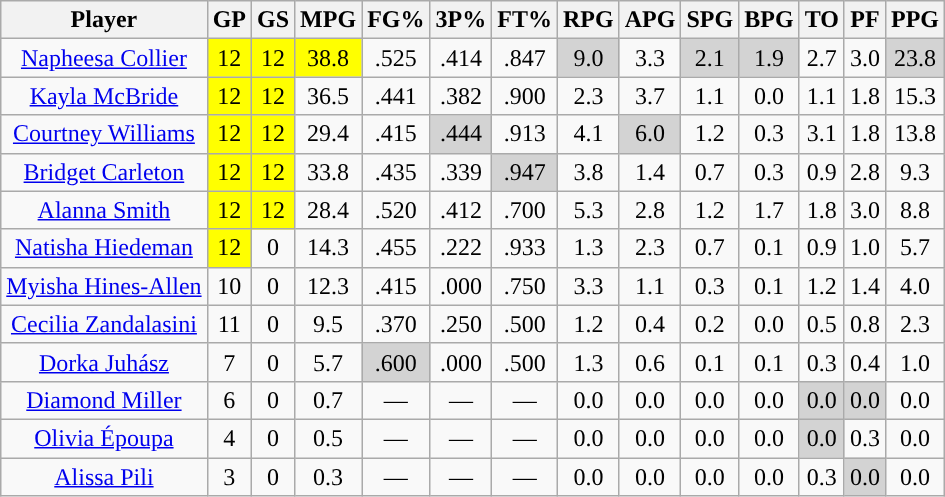<table class="wikitable sortable" style="text-align:center;">
<tr>
<th>Player</th>
<th>GP</th>
<th>GS</th>
<th>MPG</th>
<th>FG%</th>
<th>3P%</th>
<th>FT%</th>
<th>RPG</th>
<th>APG</th>
<th>SPG</th>
<th>BPG</th>
<th>TO</th>
<th>PF</th>
<th>PPG</th>
</tr>
<tr>
<td><a href='#'>Napheesa Collier</a></td>
<td style="background:yellow;">12</td>
<td style="background:yellow;">12</td>
<td style="background:yellow;">38.8</td>
<td>.525</td>
<td>.414</td>
<td>.847</td>
<td style="background:#D3D3D3;">9.0</td>
<td>3.3</td>
<td style="background:#D3D3D3;">2.1</td>
<td style="background:#D3D3D3;">1.9</td>
<td>2.7</td>
<td>3.0</td>
<td style="background:#D3D3D3;">23.8</td>
</tr>
<tr>
<td><a href='#'>Kayla McBride</a></td>
<td style="background:yellow;">12</td>
<td style="background:yellow;">12</td>
<td>36.5</td>
<td>.441</td>
<td>.382</td>
<td>.900</td>
<td>2.3</td>
<td>3.7</td>
<td>1.1</td>
<td>0.0</td>
<td>1.1</td>
<td>1.8</td>
<td>15.3</td>
</tr>
<tr>
<td><a href='#'>Courtney Williams</a></td>
<td style="background:yellow;">12</td>
<td style="background:yellow;">12</td>
<td>29.4</td>
<td>.415</td>
<td style="background:#D3D3D3;">.444</td>
<td>.913</td>
<td>4.1</td>
<td style="background:#D3D3D3;">6.0</td>
<td>1.2</td>
<td>0.3</td>
<td>3.1</td>
<td>1.8</td>
<td>13.8</td>
</tr>
<tr>
<td><a href='#'>Bridget Carleton</a></td>
<td style="background:yellow;">12</td>
<td style="background:yellow;">12</td>
<td>33.8</td>
<td>.435</td>
<td>.339</td>
<td style="background:#D3D3D3;">.947</td>
<td>3.8</td>
<td>1.4</td>
<td>0.7</td>
<td>0.3</td>
<td>0.9</td>
<td>2.8</td>
<td>9.3</td>
</tr>
<tr>
<td><a href='#'>Alanna Smith</a></td>
<td style="background:yellow;">12</td>
<td style="background:yellow;">12</td>
<td>28.4</td>
<td>.520</td>
<td>.412</td>
<td>.700</td>
<td>5.3</td>
<td>2.8</td>
<td>1.2</td>
<td>1.7</td>
<td>1.8</td>
<td>3.0</td>
<td>8.8</td>
</tr>
<tr>
<td><a href='#'>Natisha Hiedeman</a></td>
<td style="background:yellow;">12</td>
<td>0</td>
<td>14.3</td>
<td>.455</td>
<td>.222</td>
<td>.933</td>
<td>1.3</td>
<td>2.3</td>
<td>0.7</td>
<td>0.1</td>
<td>0.9</td>
<td>1.0</td>
<td>5.7</td>
</tr>
<tr>
<td><a href='#'>Myisha Hines-Allen</a></td>
<td>10</td>
<td>0</td>
<td>12.3</td>
<td>.415</td>
<td>.000</td>
<td>.750</td>
<td>3.3</td>
<td>1.1</td>
<td>0.3</td>
<td>0.1</td>
<td>1.2</td>
<td>1.4</td>
<td>4.0</td>
</tr>
<tr>
<td><a href='#'>Cecilia Zandalasini</a></td>
<td>11</td>
<td>0</td>
<td>9.5</td>
<td>.370</td>
<td>.250</td>
<td>.500</td>
<td>1.2</td>
<td>0.4</td>
<td>0.2</td>
<td>0.0</td>
<td>0.5</td>
<td>0.8</td>
<td>2.3</td>
</tr>
<tr>
<td><a href='#'>Dorka Juhász</a></td>
<td>7</td>
<td>0</td>
<td>5.7</td>
<td style="background:#D3D3D3;">.600</td>
<td>.000</td>
<td>.500</td>
<td>1.3</td>
<td>0.6</td>
<td>0.1</td>
<td>0.1</td>
<td>0.3</td>
<td>0.4</td>
<td>1.0</td>
</tr>
<tr>
<td><a href='#'>Diamond Miller</a></td>
<td>6</td>
<td>0</td>
<td>0.7</td>
<td>—</td>
<td>—</td>
<td>—</td>
<td>0.0</td>
<td>0.0</td>
<td>0.0</td>
<td>0.0</td>
<td style="background:#D3D3D3;">0.0</td>
<td style="background:#D3D3D3;">0.0</td>
<td>0.0</td>
</tr>
<tr>
<td><a href='#'>Olivia Époupa</a></td>
<td>4</td>
<td>0</td>
<td>0.5</td>
<td>—</td>
<td>—</td>
<td>—</td>
<td>0.0</td>
<td>0.0</td>
<td>0.0</td>
<td>0.0</td>
<td style="background:#D3D3D3;">0.0</td>
<td>0.3</td>
<td>0.0</td>
</tr>
<tr>
<td><a href='#'>Alissa Pili</a></td>
<td>3</td>
<td>0</td>
<td>0.3</td>
<td>—</td>
<td>—</td>
<td>—</td>
<td>0.0</td>
<td>0.0</td>
<td>0.0</td>
<td>0.0</td>
<td>0.3</td>
<td style="background:#D3D3D3;">0.0</td>
<td>0.0</td>
</tr>
</table>
